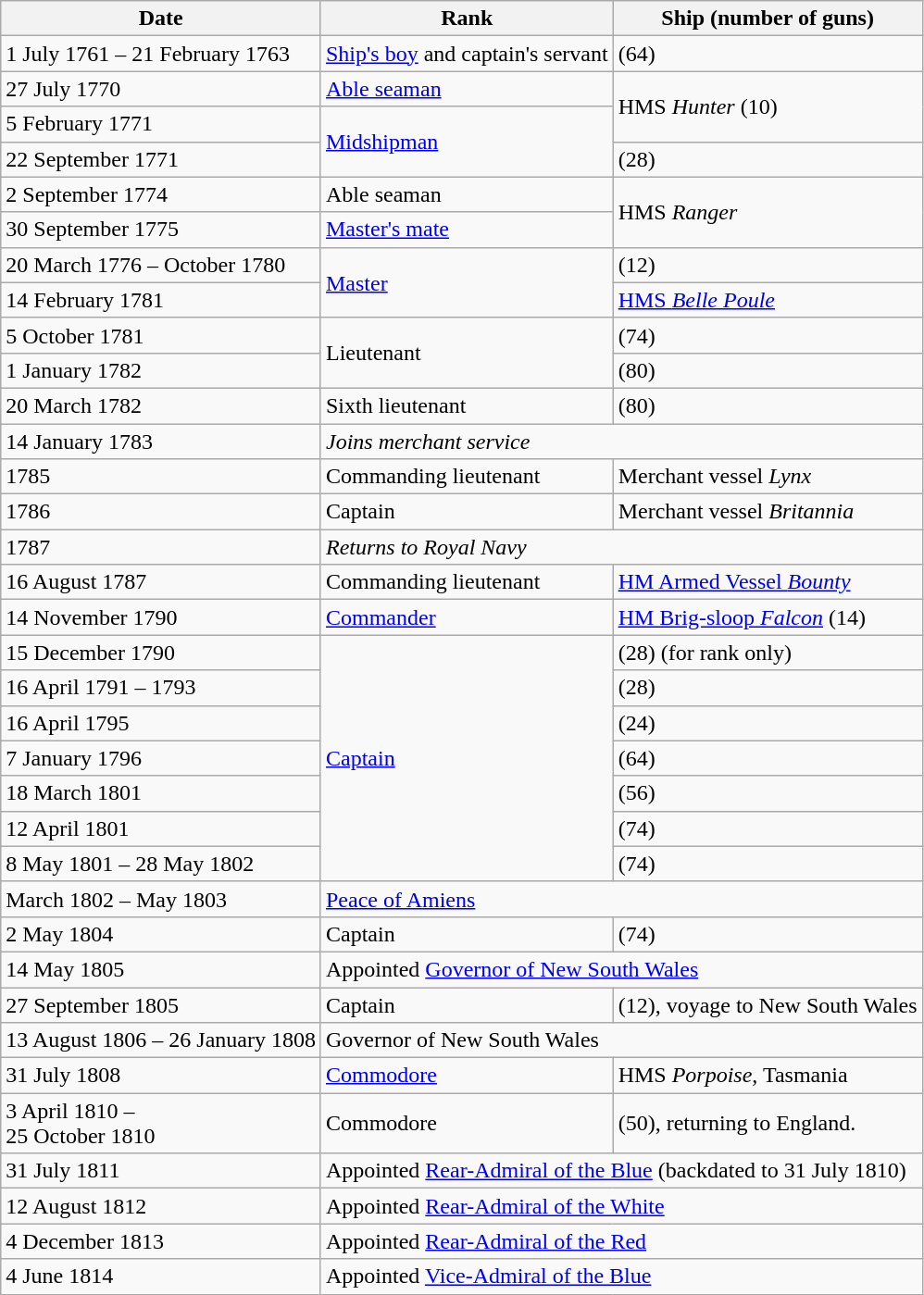<table class="wikitable">
<tr>
<th>Date</th>
<th>Rank</th>
<th>Ship (number of guns)</th>
</tr>
<tr>
<td>1 July 1761 – 21 February 1763</td>
<td><a href='#'>Ship's boy</a> and captain's servant</td>
<td> (64)</td>
</tr>
<tr>
<td>27 July 1770</td>
<td><a href='#'>Able seaman</a></td>
<td rowspan="2">HMS <em>Hunter</em> (10)</td>
</tr>
<tr>
<td>5 February 1771</td>
<td rowspan="2"><a href='#'>Midshipman</a></td>
</tr>
<tr>
<td>22 September 1771</td>
<td> (28)</td>
</tr>
<tr>
<td>2 September 1774</td>
<td>Able seaman</td>
<td rowspan="2">HMS <em>Ranger</em></td>
</tr>
<tr>
<td>30 September 1775</td>
<td><a href='#'>Master's mate</a></td>
</tr>
<tr>
<td>20 March 1776 – October 1780</td>
<td rowspan="2"><a href='#'>Master</a></td>
<td> (12)</td>
</tr>
<tr>
<td>14 February 1781</td>
<td><a href='#'>HMS <em>Belle Poule</em></a></td>
</tr>
<tr>
<td>5 October 1781</td>
<td rowspan="2">Lieutenant</td>
<td> (74)</td>
</tr>
<tr>
<td>1 January 1782</td>
<td> (80)</td>
</tr>
<tr>
<td>20 March 1782</td>
<td>Sixth lieutenant</td>
<td> (80)</td>
</tr>
<tr>
<td>14 January 1783</td>
<td colspan=2><em>Joins merchant service</em></td>
</tr>
<tr>
<td>1785</td>
<td>Commanding lieutenant</td>
<td>Merchant vessel <em>Lynx</em></td>
</tr>
<tr>
<td>1786</td>
<td>Captain</td>
<td>Merchant vessel <em>Britannia</em></td>
</tr>
<tr>
<td>1787</td>
<td colspan=2><em>Returns to Royal Navy</em></td>
</tr>
<tr>
<td>16 August 1787</td>
<td Lieutenant commander>Commanding lieutenant</td>
<td><a href='#'>HM Armed Vessel <em>Bounty</em></a></td>
</tr>
<tr>
<td>14 November 1790</td>
<td><a href='#'>Commander</a></td>
<td><a href='#'>HM Brig-sloop <em>Falcon</em></a> (14)</td>
</tr>
<tr>
<td>15 December 1790</td>
<td rowspan="7"><a href='#'>Captain</a></td>
<td> (28) (for rank only)</td>
</tr>
<tr>
<td>16 April 1791 – 1793</td>
<td> (28)</td>
</tr>
<tr>
<td>16 April 1795</td>
<td> (24)</td>
</tr>
<tr>
<td>7 January 1796</td>
<td> (64)</td>
</tr>
<tr>
<td>18 March 1801</td>
<td> (56)</td>
</tr>
<tr>
<td>12 April 1801</td>
<td> (74)</td>
</tr>
<tr>
<td>8 May 1801 – 28 May 1802</td>
<td> (74)</td>
</tr>
<tr>
<td>March 1802 – May 1803</td>
<td colspan=2><a href='#'>Peace of Amiens</a></td>
</tr>
<tr>
<td>2 May 1804</td>
<td>Captain</td>
<td> (74)</td>
</tr>
<tr>
<td>14 May 1805</td>
<td colspan=2>Appointed <a href='#'>Governor of New South Wales</a></td>
</tr>
<tr>
<td>27 September 1805</td>
<td>Captain</td>
<td> (12), voyage to New South Wales</td>
</tr>
<tr>
<td>13 August 1806 – 26 January 1808</td>
<td colspan=2>Governor of New South Wales</td>
</tr>
<tr>
<td>31 July 1808</td>
<td><a href='#'>Commodore</a></td>
<td>HMS <em>Porpoise</em>, Tasmania</td>
</tr>
<tr>
<td>3 April 1810 –<br>25 October 1810</td>
<td>Commodore</td>
<td> (50), returning to England.</td>
</tr>
<tr>
<td>31 July 1811</td>
<td colspan=2>Appointed <a href='#'>Rear-Admiral of the Blue</a> (backdated to 31 July 1810)</td>
</tr>
<tr>
<td>12 August 1812</td>
<td colspan=2>Appointed <a href='#'>Rear-Admiral of the White</a></td>
</tr>
<tr>
<td>4 December 1813</td>
<td colspan=2>Appointed <a href='#'>Rear-Admiral of the Red</a></td>
</tr>
<tr>
<td>4 June 1814</td>
<td colspan=2>Appointed <a href='#'>Vice-Admiral of the Blue</a></td>
</tr>
</table>
